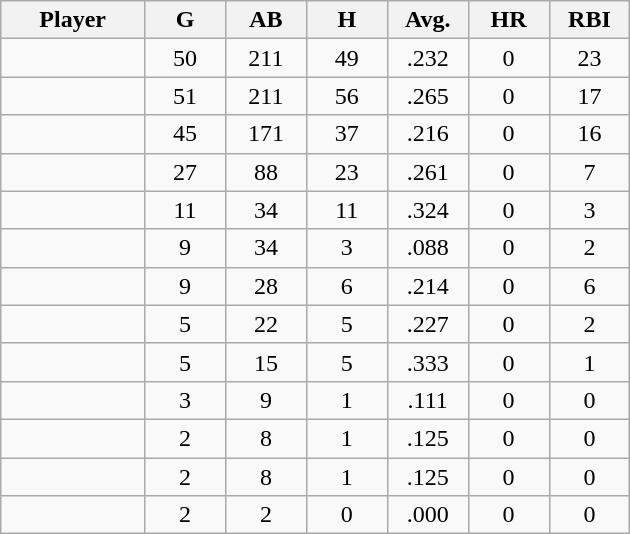<table class="wikitable sortable">
<tr>
<th bgcolor="#DDDDFF" width="16%">Player</th>
<th bgcolor="#DDDDFF" width="9%">G</th>
<th bgcolor="#DDDDFF" width="9%">AB</th>
<th bgcolor="#DDDDFF" width="9%">H</th>
<th bgcolor="#DDDDFF" width="9%">Avg.</th>
<th bgcolor="#DDDDFF" width="9%">HR</th>
<th bgcolor="#DDDDFF" width="9%">RBI</th>
</tr>
<tr align="center">
<td></td>
<td>50</td>
<td>211</td>
<td>49</td>
<td>.232</td>
<td>0</td>
<td>23</td>
</tr>
<tr align="center">
<td></td>
<td>51</td>
<td>211</td>
<td>56</td>
<td>.265</td>
<td>0</td>
<td>17</td>
</tr>
<tr align="center">
<td></td>
<td>45</td>
<td>171</td>
<td>37</td>
<td>.216</td>
<td>0</td>
<td>16</td>
</tr>
<tr align="center">
<td></td>
<td>27</td>
<td>88</td>
<td>23</td>
<td>.261</td>
<td>0</td>
<td>7</td>
</tr>
<tr align="center">
<td></td>
<td>11</td>
<td>34</td>
<td>11</td>
<td>.324</td>
<td>0</td>
<td>3</td>
</tr>
<tr align="center">
<td></td>
<td>9</td>
<td>34</td>
<td>3</td>
<td>.088</td>
<td>0</td>
<td>2</td>
</tr>
<tr align="center">
<td></td>
<td>9</td>
<td>28</td>
<td>6</td>
<td>.214</td>
<td>0</td>
<td>6</td>
</tr>
<tr align="center">
<td></td>
<td>5</td>
<td>22</td>
<td>5</td>
<td>.227</td>
<td>0</td>
<td>2</td>
</tr>
<tr align="center">
<td></td>
<td>5</td>
<td>15</td>
<td>5</td>
<td>.333</td>
<td>0</td>
<td>1</td>
</tr>
<tr align="center">
<td></td>
<td>3</td>
<td>9</td>
<td>1</td>
<td>.111</td>
<td>0</td>
<td>0</td>
</tr>
<tr align="center">
<td></td>
<td>2</td>
<td>8</td>
<td>1</td>
<td>.125</td>
<td>0</td>
<td>0</td>
</tr>
<tr align="center">
<td></td>
<td>2</td>
<td>8</td>
<td>1</td>
<td>.125</td>
<td>0</td>
<td>0</td>
</tr>
<tr align="center">
<td></td>
<td>2</td>
<td>2</td>
<td>0</td>
<td>.000</td>
<td>0</td>
<td>0</td>
</tr>
</table>
